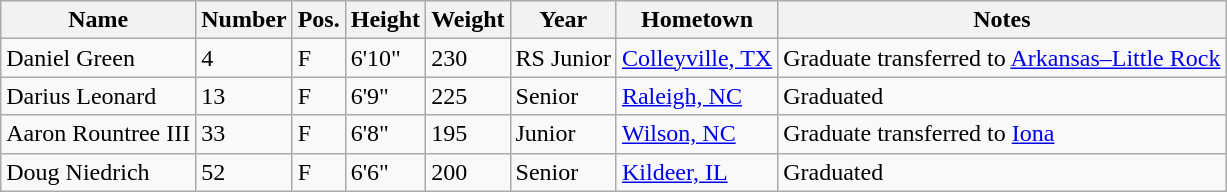<table class="wikitable sortable" border="1">
<tr>
<th>Name</th>
<th>Number</th>
<th>Pos.</th>
<th>Height</th>
<th>Weight</th>
<th>Year</th>
<th>Hometown</th>
<th class="unsortable">Notes</th>
</tr>
<tr>
<td>Daniel Green</td>
<td>4</td>
<td>F</td>
<td>6'10"</td>
<td>230</td>
<td>RS Junior</td>
<td><a href='#'>Colleyville, TX</a></td>
<td>Graduate transferred to <a href='#'>Arkansas–Little Rock</a></td>
</tr>
<tr>
<td>Darius Leonard</td>
<td>13</td>
<td>F</td>
<td>6'9"</td>
<td>225</td>
<td>Senior</td>
<td><a href='#'>Raleigh, NC</a></td>
<td>Graduated</td>
</tr>
<tr>
<td>Aaron Rountree III</td>
<td>33</td>
<td>F</td>
<td>6'8"</td>
<td>195</td>
<td>Junior</td>
<td><a href='#'>Wilson, NC</a></td>
<td>Graduate transferred to <a href='#'>Iona</a></td>
</tr>
<tr>
<td>Doug Niedrich</td>
<td>52</td>
<td>F</td>
<td>6'6"</td>
<td>200</td>
<td>Senior</td>
<td><a href='#'>Kildeer, IL</a></td>
<td>Graduated</td>
</tr>
</table>
